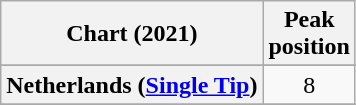<table class="wikitable sortable plainrowheaders" style="text-align:center;">
<tr>
<th align="left">Chart (2021)</th>
<th align="center">Peak<br>position</th>
</tr>
<tr>
</tr>
<tr>
</tr>
<tr>
</tr>
<tr>
</tr>
<tr>
<th scope="row">Netherlands (<a href='#'>Single Tip</a>)</th>
<td>8</td>
</tr>
<tr>
</tr>
<tr>
</tr>
</table>
